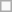<table class="wikitable">
<tr>
<td rowspan="15"></td>
</tr>
<tr>
</tr>
<tr>
</tr>
<tr>
</tr>
<tr>
</tr>
<tr>
</tr>
<tr>
</tr>
<tr>
</tr>
<tr>
</tr>
<tr>
</tr>
<tr>
</tr>
<tr>
</tr>
<tr>
</tr>
<tr>
</tr>
<tr>
</tr>
</table>
